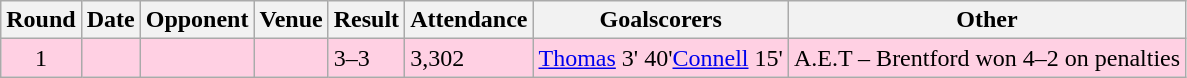<table class="wikitable">
<tr>
<th>Round</th>
<th>Date</th>
<th>Opponent</th>
<th>Venue</th>
<th>Result</th>
<th>Attendance</th>
<th>Goalscorers</th>
<th>Other</th>
</tr>
<tr style="background: #ffd0e3;">
<td align="center">1</td>
<td></td>
<td></td>
<td></td>
<td>3–3</td>
<td>3,302</td>
<td><a href='#'>Thomas</a> 3' 40'<a href='#'>Connell</a> 15'</td>
<td>A.E.T – Brentford won 4–2 on penalties</td>
</tr>
</table>
